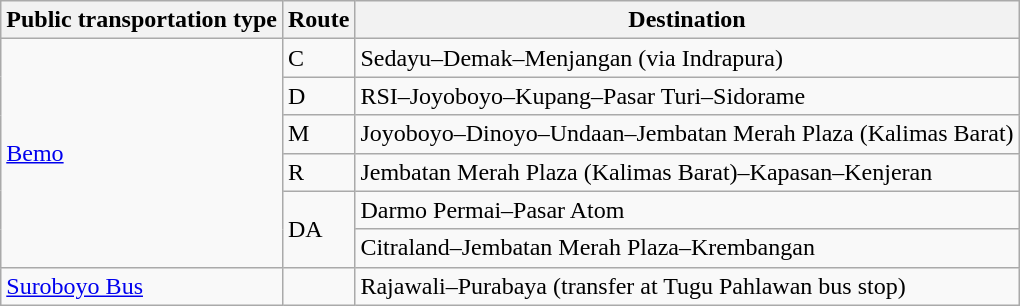<table class="wikitable">
<tr>
<th>Public transportation type</th>
<th>Route</th>
<th>Destination</th>
</tr>
<tr>
<td rowspan="6"><a href='#'>Bemo</a></td>
<td>C</td>
<td>Sedayu–Demak–Menjangan (via Indrapura)</td>
</tr>
<tr>
<td>D</td>
<td>RSI–Joyoboyo–Kupang–Pasar Turi–Sidorame</td>
</tr>
<tr>
<td>M</td>
<td>Joyoboyo–Dinoyo–Undaan–Jembatan Merah Plaza (Kalimas Barat)</td>
</tr>
<tr>
<td>R</td>
<td>Jembatan Merah Plaza (Kalimas Barat)–Kapasan–Kenjeran</td>
</tr>
<tr>
<td rowspan="2">DA</td>
<td>Darmo Permai–Pasar Atom</td>
</tr>
<tr>
<td>Citraland–Jembatan Merah Plaza–Krembangan</td>
</tr>
<tr>
<td><a href='#'>Suroboyo Bus</a></td>
<td></td>
<td>Rajawali–Purabaya (transfer at Tugu Pahlawan bus stop)</td>
</tr>
</table>
